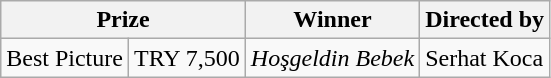<table class="wikitable">
<tr>
<th colspan=2>Prize</th>
<th>Winner</th>
<th>Directed by</th>
</tr>
<tr>
<td>Best Picture</td>
<td>TRY 7,500</td>
<td><em>Hoşgeldin Bebek</em></td>
<td>Serhat Koca</td>
</tr>
</table>
